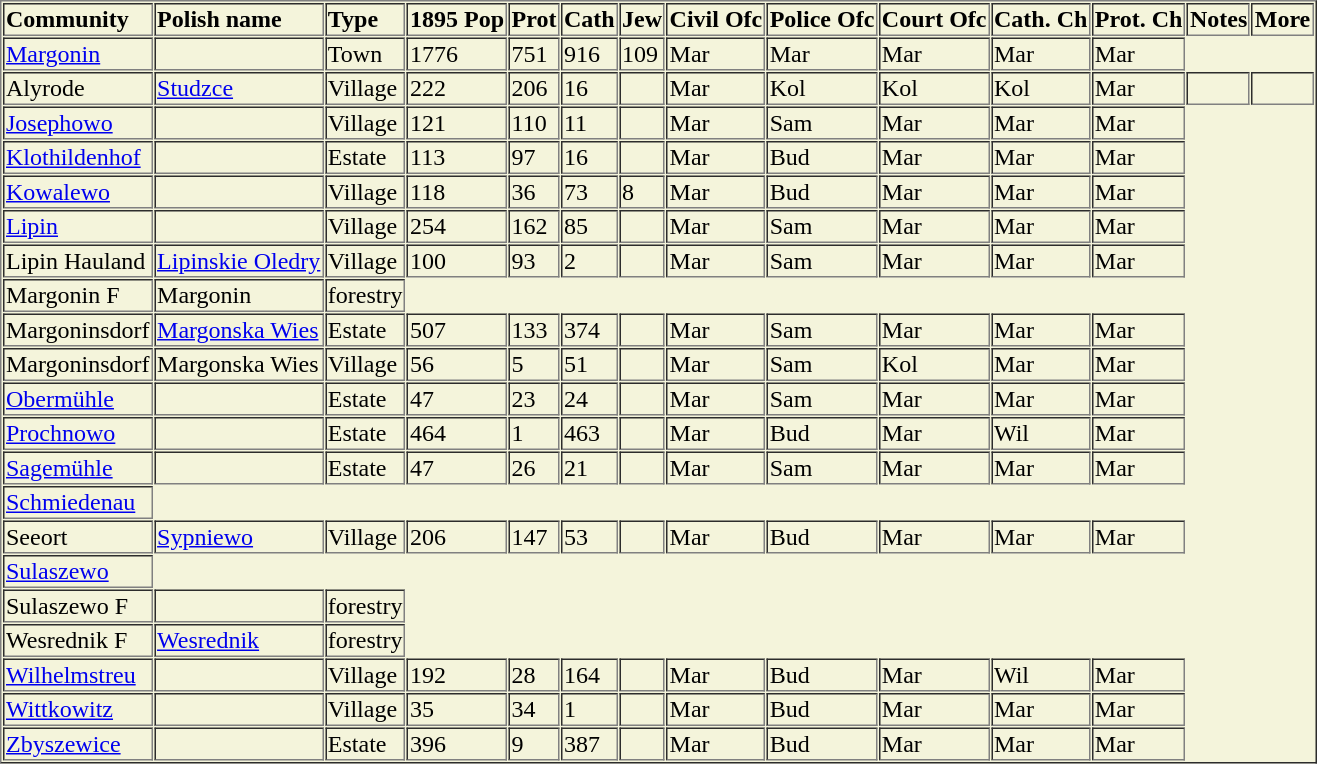<table border=1 cellspacing=1 bgcolor="#F4F4DB">
<tr>
<td><strong>Community</strong></td>
<td><strong>Polish name</strong></td>
<td><strong>Type</strong></td>
<td><strong>1895 Pop</strong></td>
<td><strong>Prot</strong></td>
<td><strong>Cath</strong></td>
<td><strong>Jew</strong></td>
<td><strong>Civil Ofc</strong></td>
<td><strong>Police Ofc</strong></td>
<td><strong>Court Ofc</strong></td>
<td><strong>Cath. Ch</strong></td>
<td><strong>Prot. Ch</strong></td>
<td><strong>Notes</strong></td>
<td><strong>More</strong></td>
</tr>
<tr>
<td><a href='#'>Margonin</a></td>
<td></td>
<td>Town</td>
<td>1776</td>
<td>751</td>
<td>916</td>
<td>109</td>
<td>Mar</td>
<td>Mar</td>
<td>Mar</td>
<td>Mar</td>
<td>Mar</td>
</tr>
<tr>
<td>Alyrode</td>
<td><a href='#'>Studzce</a></td>
<td>Village</td>
<td>222</td>
<td>206</td>
<td>16</td>
<td></td>
<td>Mar</td>
<td>Kol</td>
<td>Kol</td>
<td>Kol</td>
<td>Mar</td>
<td></td>
<td></td>
</tr>
<tr>
<td><a href='#'>Josephowo</a></td>
<td></td>
<td>Village</td>
<td>121</td>
<td>110</td>
<td>11</td>
<td></td>
<td>Mar</td>
<td>Sam</td>
<td>Mar</td>
<td>Mar</td>
<td>Mar</td>
</tr>
<tr>
<td><a href='#'>Klothildenhof</a></td>
<td></td>
<td>Estate</td>
<td>113</td>
<td>97</td>
<td>16</td>
<td></td>
<td>Mar</td>
<td>Bud</td>
<td>Mar</td>
<td>Mar</td>
<td>Mar</td>
</tr>
<tr>
<td><a href='#'>Kowalewo</a></td>
<td></td>
<td>Village</td>
<td>118</td>
<td>36</td>
<td>73</td>
<td>8</td>
<td>Mar</td>
<td>Bud</td>
<td>Mar</td>
<td>Mar</td>
<td>Mar</td>
</tr>
<tr>
<td><a href='#'>Lipin</a></td>
<td></td>
<td>Village</td>
<td>254</td>
<td>162</td>
<td>85</td>
<td></td>
<td>Mar</td>
<td>Sam</td>
<td>Mar</td>
<td>Mar</td>
<td>Mar</td>
</tr>
<tr>
<td>Lipin Hauland</td>
<td><a href='#'>Lipinskie Oledry</a></td>
<td>Village</td>
<td>100</td>
<td>93</td>
<td>2</td>
<td></td>
<td>Mar</td>
<td>Sam</td>
<td>Mar</td>
<td>Mar</td>
<td>Mar</td>
</tr>
<tr>
<td>Margonin F</td>
<td>Margonin</td>
<td>forestry</td>
</tr>
<tr>
<td>Margoninsdorf</td>
<td><a href='#'>Margonska Wies</a></td>
<td>Estate</td>
<td>507</td>
<td>133</td>
<td>374</td>
<td></td>
<td>Mar</td>
<td>Sam</td>
<td>Mar</td>
<td>Mar</td>
<td>Mar</td>
</tr>
<tr>
<td>Margoninsdorf</td>
<td>Margonska Wies</td>
<td>Village</td>
<td>56</td>
<td>5</td>
<td>51</td>
<td></td>
<td>Mar</td>
<td>Sam</td>
<td>Kol</td>
<td>Mar</td>
<td>Mar</td>
</tr>
<tr>
<td><a href='#'>Obermühle</a></td>
<td></td>
<td>Estate</td>
<td>47</td>
<td>23</td>
<td>24</td>
<td></td>
<td>Mar</td>
<td>Sam</td>
<td>Mar</td>
<td>Mar</td>
<td>Mar</td>
</tr>
<tr>
<td><a href='#'>Prochnowo</a></td>
<td></td>
<td>Estate</td>
<td>464</td>
<td>1</td>
<td>463</td>
<td></td>
<td>Mar</td>
<td>Bud</td>
<td>Mar</td>
<td>Wil</td>
<td>Mar</td>
</tr>
<tr>
<td><a href='#'>Sagemühle</a></td>
<td></td>
<td>Estate</td>
<td>47</td>
<td>26</td>
<td>21</td>
<td></td>
<td>Mar</td>
<td>Sam</td>
<td>Mar</td>
<td>Mar</td>
<td>Mar</td>
</tr>
<tr>
<td><a href='#'>Schmiedenau</a></td>
</tr>
<tr>
<td>Seeort</td>
<td><a href='#'>Sypniewo</a></td>
<td>Village</td>
<td>206</td>
<td>147</td>
<td>53</td>
<td></td>
<td>Mar</td>
<td>Bud</td>
<td>Mar</td>
<td>Mar</td>
<td>Mar</td>
</tr>
<tr>
<td><a href='#'>Sulaszewo</a></td>
</tr>
<tr>
<td>Sulaszewo F</td>
<td></td>
<td>forestry</td>
</tr>
<tr>
<td>Wesrednik F</td>
<td><a href='#'>Wesrednik</a></td>
<td>forestry</td>
</tr>
<tr>
<td><a href='#'>Wilhelmstreu</a></td>
<td></td>
<td>Village</td>
<td>192</td>
<td>28</td>
<td>164</td>
<td></td>
<td>Mar</td>
<td>Bud</td>
<td>Mar</td>
<td>Wil</td>
<td>Mar</td>
</tr>
<tr>
<td><a href='#'>Wittkowitz</a></td>
<td></td>
<td>Village</td>
<td>35</td>
<td>34</td>
<td>1</td>
<td></td>
<td>Mar</td>
<td>Bud</td>
<td>Mar</td>
<td>Mar</td>
<td>Mar</td>
</tr>
<tr>
<td><a href='#'>Zbyszewice</a></td>
<td></td>
<td>Estate</td>
<td>396</td>
<td>9</td>
<td>387</td>
<td></td>
<td>Mar</td>
<td>Bud</td>
<td>Mar</td>
<td>Mar</td>
<td>Mar</td>
</tr>
</table>
